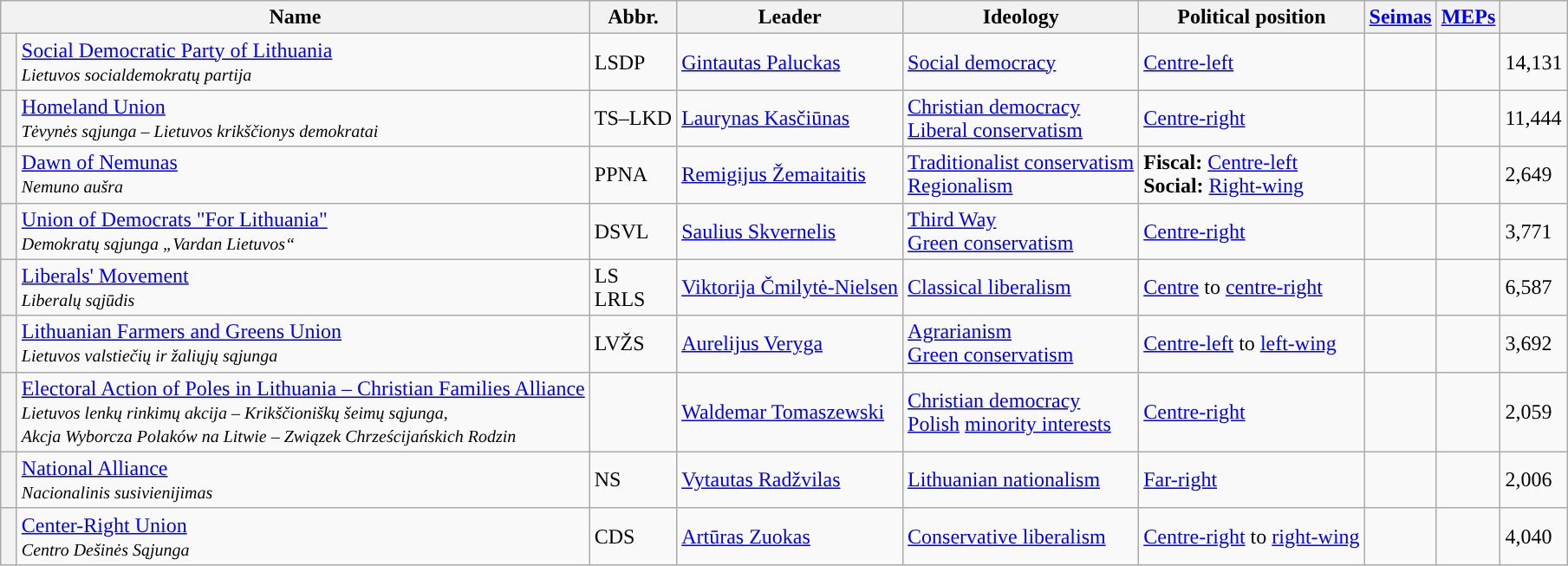<table class="wikitable sortable">
<tr>
<th colspan=2>Name</th>
<th>Abbr.</th>
<th>Leader</th>
<th>Ideology</th>
<th>Political position</th>
<th><a href='#'>Seimas</a></th>
<th><a href='#'>MEPs</a></th>
<th></th>
</tr>
<tr>
<th style="background-color: "></th>
<td><a href='#'>Social Democratic Party of Lithuania</a> <br><small><em>Lietuvos socialdemokratų partija</em></small></td>
<td>LSDP</td>
<td><a href='#'>Gintautas Paluckas</a></td>
<td><a href='#'>Social democracy</a></td>
<td><a href='#'>Centre-left</a></td>
<td></td>
<td></td>
<td>14,131</td>
</tr>
<tr>
<th width="5px" style="background-color: "></th>
<td><a href='#'>Homeland Union</a>  <br><small><em>Tėvynės sąjunga – Lietuvos krikščionys demokratai</em></small></td>
<td>TS–LKD</td>
<td><a href='#'>Laurynas Kasčiūnas</a></td>
<td><a href='#'>Christian democracy</a><br><a href='#'>Liberal conservatism</a></td>
<td><a href='#'>Centre-right</a></td>
<td></td>
<td></td>
<td> 11,444</td>
</tr>
<tr>
<th style="background-color: "></th>
<td><a href='#'>Dawn of Nemunas</a>  <br><small><em>Nemuno aušra</em></small></td>
<td>PPNA</td>
<td><a href='#'>Remigijus Žemaitaitis</a></td>
<td><a href='#'>Traditionalist conservatism</a><br><a href='#'>Regionalism</a></td>
<td><strong>Fiscal:</strong> <a href='#'>Centre-left</a><br><strong>Social:</strong> <a href='#'>Right-wing</a></td>
<td></td>
<td></td>
<td> 2,649</td>
</tr>
<tr>
<th style="background-color:"></th>
<td><a href='#'>Union of Democrats "For Lithuania"</a>  <br><small><em>Demokratų sąjunga „Vardan Lietuvos“</em></small></td>
<td>DSVL</td>
<td><a href='#'>Saulius Skvernelis</a></td>
<td><a href='#'>Third Way</a><br><a href='#'>Green conservatism</a></td>
<td><a href='#'>Centre-right</a></td>
<td></td>
<td></td>
<td> 3,771</td>
</tr>
<tr>
<th style="background-color: "></th>
<td><a href='#'>Liberals' Movement</a>  <br><small><em>Liberalų sąjūdis</em></small></td>
<td>LS<br>LRLS</td>
<td><a href='#'>Viktorija Čmilytė-Nielsen</a></td>
<td><a href='#'>Classical liberalism</a></td>
<td><a href='#'>Centre</a> to <a href='#'>centre-right</a></td>
<td></td>
<td></td>
<td> 6,587</td>
</tr>
<tr>
<th style="background-color: "></th>
<td><a href='#'>Lithuanian Farmers and Greens Union</a>  <br><small><em>Lietuvos valstiečių ir žaliųjų sąjunga</em></small></td>
<td>LVŽS</td>
<td><a href='#'>Aurelijus Veryga</a></td>
<td><a href='#'>Agrarianism</a>  <br><a href='#'>Green conservatism</a></td>
<td><a href='#'>Centre-left</a> to <a href='#'>left-wing</a></td>
<td></td>
<td></td>
<td> 3,692</td>
</tr>
<tr>
<th style="background-color: "></th>
<td><a href='#'>Electoral Action of Poles in Lithuania – Christian Families Alliance</a>  <br><small><em>Lietuvos lenkų rinkimų akcija – Krikščioniškų šeimų sąjunga</em>,  <br><em>Akcja Wyborcza Polaków na Litwie – Związek Chrześcijańskich Rodzin</em></small></td>
<td></td>
<td><a href='#'>Waldemar Tomaszewski</a></td>
<td><a href='#'>Christian democracy</a><br><a href='#'>Polish</a> <a href='#'>minority interests</a></td>
<td><a href='#'>Centre-right</a></td>
<td></td>
<td></td>
<td> 2,059</td>
</tr>
<tr>
<th width="5px" style="background-color: "></th>
<td><a href='#'>National Alliance</a> <br><small><em>Nacionalinis susivienijimas</em></small></td>
<td>NS</td>
<td><a href='#'>Vytautas Radžvilas</a></td>
<td><a href='#'>Lithuanian nationalism</a></td>
<td><a href='#'>Far-right</a></td>
<td></td>
<td></td>
<td> 2,006</td>
</tr>
<tr>
<th width="5px" style="background-color: "></th>
<td><a href='#'>Center-Right Union</a> <br><small><em>Centro Dešinės Sąjunga</em></small></td>
<td>CDS</td>
<td><a href='#'>Artūras Zuokas</a></td>
<td><a href='#'>Conservative liberalism</a></td>
<td><a href='#'>Centre-right</a> to <a href='#'>right-wing</a></td>
<td></td>
<td></td>
<td> 4,040</td>
</tr>
</table>
